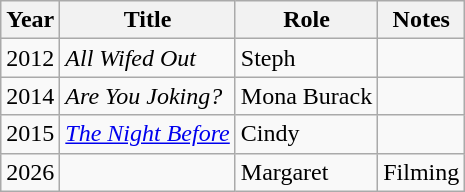<table class="wikitable sortable">
<tr>
<th>Year</th>
<th>Title</th>
<th>Role</th>
<th class="unsortable">Notes</th>
</tr>
<tr>
<td>2012</td>
<td><em>All Wifed Out</em></td>
<td>Steph</td>
<td></td>
</tr>
<tr>
<td>2014</td>
<td><em>Are You Joking?</em></td>
<td>Mona Burack</td>
<td></td>
</tr>
<tr>
<td>2015</td>
<td><em><a href='#'>The Night Before</a></em></td>
<td>Cindy</td>
<td></td>
</tr>
<tr>
<td>2026</td>
<td></td>
<td>Margaret</td>
<td>Filming</td>
</tr>
</table>
